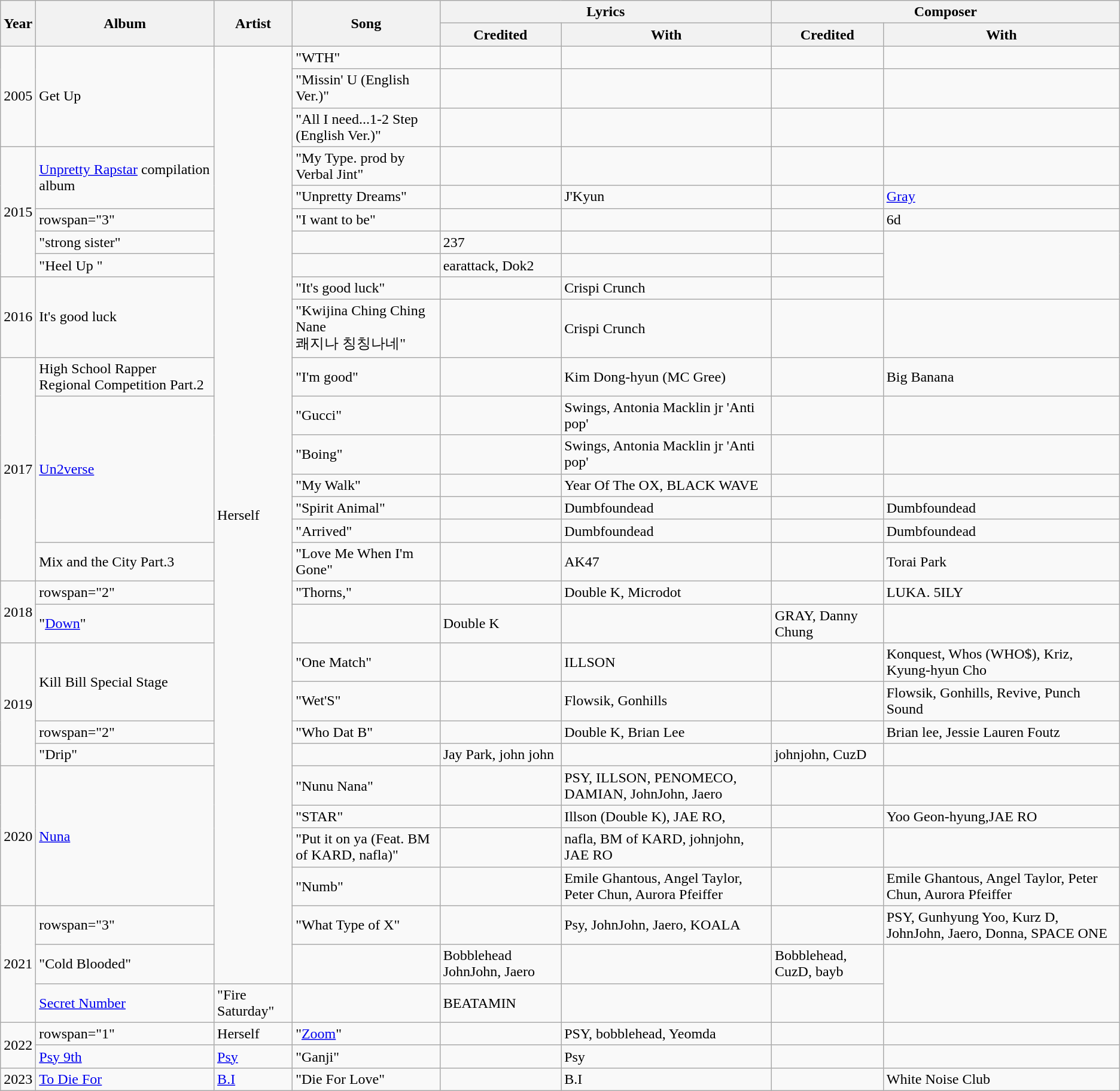<table class="wikitable">
<tr>
<th rowspan="2">Year</th>
<th rowspan="2">Album</th>
<th rowspan="2">Artist</th>
<th rowspan="2">Song</th>
<th colspan="2">Lyrics</th>
<th colspan="2">Composer</th>
</tr>
<tr>
<th>Credited</th>
<th>With</th>
<th>Credited</th>
<th>With</th>
</tr>
<tr>
<td rowspan="3">2005</td>
<td rowspan="3">Get Up</td>
<td rowspan="29">Herself</td>
<td>"WTH"</td>
<td></td>
<td></td>
<td></td>
<td></td>
</tr>
<tr>
<td>"Missin' U (English Ver.)"</td>
<td></td>
<td></td>
<td></td>
<td></td>
</tr>
<tr>
<td>"All I need...1-2 Step (English Ver.)"</td>
<td></td>
<td></td>
<td></td>
<td></td>
</tr>
<tr>
<td rowspan="5">2015</td>
<td rowspan="2"><a href='#'>Unpretty Rapstar</a>  compilation album</td>
<td>"My Type. prod by Verbal Jint"</td>
<td></td>
<td Jintae Kim, Hyun Joo, ></td>
<td></td>
<td></td>
</tr>
<tr>
<td>"Unpretty Dreams"</td>
<td></td>
<td>J'Kyun</td>
<td></td>
<td><a href='#'>Gray</a></td>
</tr>
<tr>
<td>rowspan="3"</td>
<td>"I want to be"</td>
<td></td>
<td></td>
<td></td>
<td>6d</td>
</tr>
<tr>
<td>"strong sister"</td>
<td></td>
<td>237</td>
<td></td>
<td></td>
</tr>
<tr>
<td>"Heel Up " <br></td>
<td></td>
<td>earattack, Dok2</td>
<td></td>
<td></td>
</tr>
<tr>
<td rowspan="2">2016</td>
<td rowspan="2">It's good luck</td>
<td>"It's good luck"</td>
<td></td>
<td>Crispi Crunch</td>
<td></td>
</tr>
<tr>
<td>"Kwijina Ching Ching Nane<br>쾌지나 칭칭나네"</td>
<td></td>
<td>Crispi Crunch</td>
<td></td>
<td></td>
</tr>
<tr>
<td rowspan="7">2017</td>
<td rowspan="1">High School Rapper Regional Competition Part.2</td>
<td>"I'm good"</td>
<td></td>
<td>Kim Dong-hyun (MC Gree)</td>
<td></td>
<td>Big Banana</td>
</tr>
<tr>
<td rowspan="5"><a href='#'>Un2verse</a></td>
<td>"Gucci"</td>
<td></td>
<td>Swings, Antonia Macklin jr 'Anti pop'</td>
<td></td>
<td></td>
</tr>
<tr>
<td>"Boing" <br></td>
<td></td>
<td>Swings, Antonia Macklin jr 'Anti pop'</td>
<td></td>
<td></td>
</tr>
<tr>
<td>"My Walk"<br></td>
<td></td>
<td>Year Of The OX, BLACK WAVE</td>
<td></td>
<td></td>
</tr>
<tr>
<td>"Spirit Animal"</td>
<td></td>
<td>Dumbfoundead</td>
<td></td>
<td>Dumbfoundead</td>
</tr>
<tr>
<td>"Arrived"</td>
<td></td>
<td>Dumbfoundead</td>
<td></td>
<td>Dumbfoundead</td>
</tr>
<tr>
<td rowspan="1">Mix and the City Part.3</td>
<td>"Love Me When I'm Gone"</td>
<td></td>
<td>AK47</td>
<td></td>
<td>Torai Park</td>
</tr>
<tr>
<td rowspan="2">2018</td>
<td>rowspan="2" </td>
<td>"Thorns,"</td>
<td></td>
<td>Double K, Microdot</td>
<td></td>
<td>LUKA. 5ILY</td>
</tr>
<tr>
<td>"<a href='#'>Down</a>"</td>
<td></td>
<td>Double K</td>
<td></td>
<td>GRAY, Danny Chung</td>
</tr>
<tr>
<td rowspan="4">2019</td>
<td rowspan="2">Kill Bill Special Stage</td>
<td>"One Match"<br></td>
<td></td>
<td>ILLSON</td>
<td></td>
<td>Konquest, Whos (WHO$), Kriz, Kyung-hyun Cho</td>
</tr>
<tr>
<td>"Wet'S"<br></td>
<td></td>
<td>Flowsik, Gonhills</td>
<td></td>
<td>Flowsik, Gonhills, Revive, Punch Sound</td>
</tr>
<tr>
<td>rowspan="2" </td>
<td>"Who Dat B"</td>
<td></td>
<td>Double K, Brian Lee</td>
<td></td>
<td>Brian lee, Jessie Lauren Foutz</td>
</tr>
<tr>
<td>"Drip"<br></td>
<td></td>
<td>Jay Park, john john</td>
<td></td>
<td>johnjohn, CuzD</td>
</tr>
<tr>
<td rowspan="4">2020</td>
<td rowspan="4"><a href='#'>Nuna</a></td>
<td>"Nunu Nana"</td>
<td></td>
<td>PSY, ILLSON, PENOMECO, DAMIAN, JohnJohn, Jaero</td>
<td></td>
<td></td>
</tr>
<tr>
<td>"STAR"</td>
<td></td>
<td>Illson (Double K), JAE RO,</td>
<td></td>
<td>Yoo Geon-hyung,JAE RO</td>
</tr>
<tr>
<td>"Put it on ya (Feat. BM of KARD, nafla)"</td>
<td></td>
<td>nafla, BM of KARD, johnjohn, JAE RO</td>
<td></td>
<td></td>
</tr>
<tr>
<td>"Numb"</td>
<td></td>
<td>Emile Ghantous, Angel Taylor, Peter Chun, Aurora Pfeiffer</td>
<td></td>
<td>Emile Ghantous, Angel Taylor, Peter Chun, Aurora Pfeiffer</td>
</tr>
<tr>
<td rowspan="3">2021</td>
<td>rowspan="3" </td>
<td>"What Type of X"</td>
<td></td>
<td>Psy, JohnJohn, Jaero, KOALA</td>
<td></td>
<td>PSY, Gunhyung Yoo, Kurz D, JohnJohn, Jaero, Donna, SPACE ONE</td>
</tr>
<tr>
<td>"Cold Blooded"</td>
<td></td>
<td>Bobblehead JohnJohn, Jaero</td>
<td></td>
<td>Bobblehead, CuzD, bayb</td>
</tr>
<tr>
<td><a href='#'>Secret Number</a></td>
<td>"Fire Saturday"</td>
<td></td>
<td>BEATAMIN</td>
<td></td>
<td></td>
</tr>
<tr>
<td rowspan="2">2022</td>
<td>rowspan="1" </td>
<td>Herself</td>
<td>"<a href='#'>Zoom</a>"</td>
<td></td>
<td>PSY, bobblehead, Yeomda</td>
<td></td>
<td></td>
</tr>
<tr>
<td><a href='#'>Psy 9th</a></td>
<td><a href='#'>Psy</a></td>
<td>"Ganji"</td>
<td></td>
<td>Psy</td>
<td></td>
<td></td>
</tr>
<tr>
<td>2023</td>
<td><a href='#'>To Die For</a></td>
<td><a href='#'>B.I</a></td>
<td>"Die For Love"</td>
<td></td>
<td>B.I</td>
<td></td>
<td>White Noise Club</td>
</tr>
</table>
